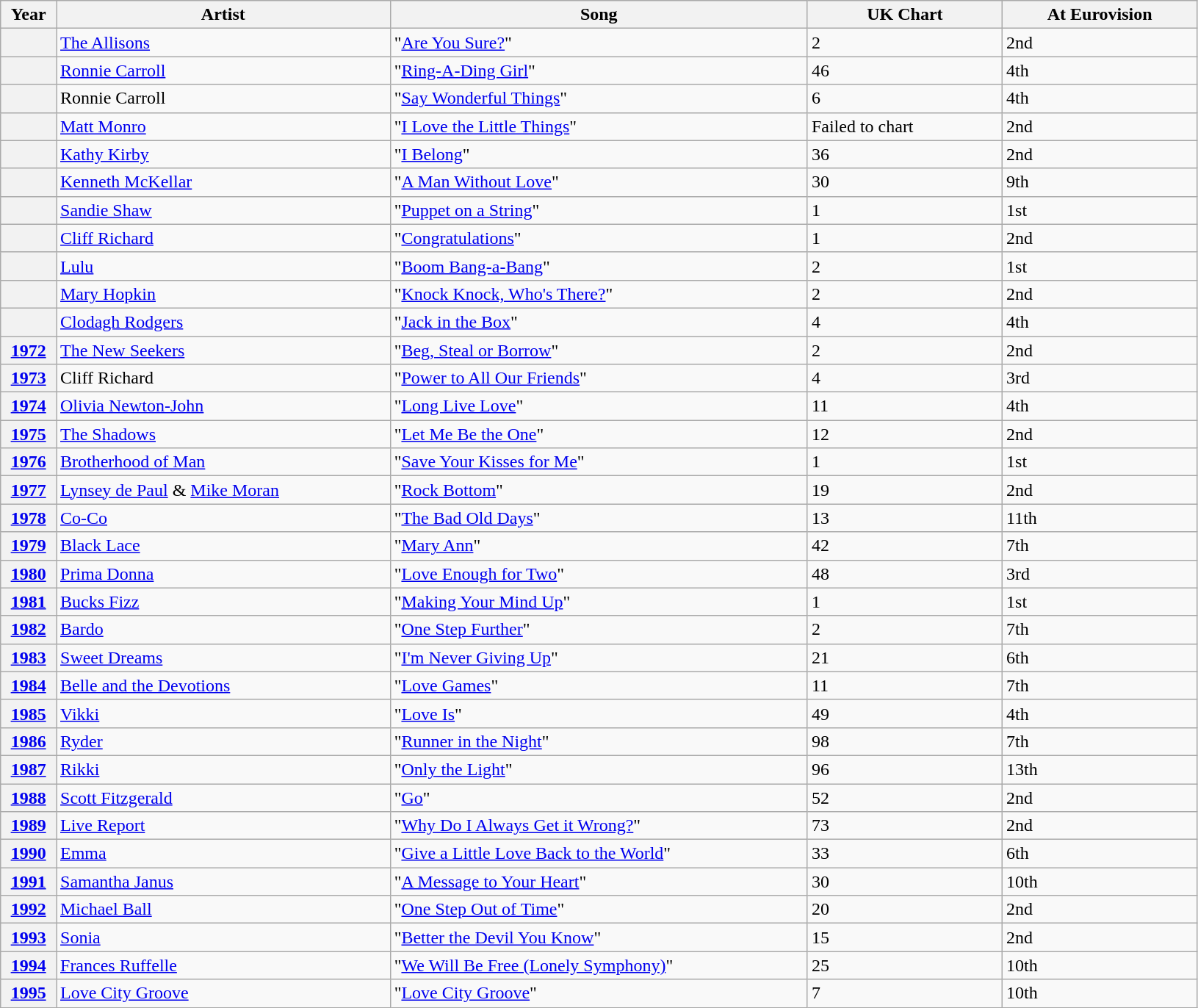<table class="wikitable sortable plainrowheaders" style="width:86%;">
<tr>
<th style="width:4%;">Year</th>
<th style="width:24%;">Artist</th>
<th style="width:30%;">Song</th>
<th style="width:14%;">UK Chart</th>
<th style="width:14%;">At Eurovision</th>
</tr>
<tr>
<th scope="row"></th>
<td><a href='#'>The Allisons</a></td>
<td>"<a href='#'>Are You Sure?</a>"</td>
<td>2</td>
<td>2nd</td>
</tr>
<tr>
<th scope="row"></th>
<td><a href='#'>Ronnie Carroll</a></td>
<td>"<a href='#'>Ring-A-Ding Girl</a>"</td>
<td>46</td>
<td>4th</td>
</tr>
<tr>
<th scope="row"></th>
<td>Ronnie Carroll</td>
<td>"<a href='#'>Say Wonderful Things</a>"</td>
<td>6</td>
<td>4th</td>
</tr>
<tr>
<th scope="row"></th>
<td><a href='#'>Matt Monro</a></td>
<td>"<a href='#'>I Love the Little Things</a>"</td>
<td>Failed to chart</td>
<td>2nd</td>
</tr>
<tr>
<th scope="row"></th>
<td><a href='#'>Kathy Kirby</a></td>
<td>"<a href='#'>I Belong</a>"</td>
<td>36</td>
<td>2nd</td>
</tr>
<tr>
<th scope="row"></th>
<td><a href='#'>Kenneth McKellar</a></td>
<td>"<a href='#'>A Man Without Love</a>"</td>
<td>30</td>
<td>9th</td>
</tr>
<tr>
<th scope="row"></th>
<td><a href='#'>Sandie Shaw</a></td>
<td>"<a href='#'>Puppet on a String</a>"</td>
<td>1</td>
<td>1st</td>
</tr>
<tr>
<th scope="row"></th>
<td><a href='#'>Cliff Richard</a></td>
<td>"<a href='#'>Congratulations</a>"</td>
<td>1</td>
<td>2nd</td>
</tr>
<tr>
<th scope="row"></th>
<td><a href='#'>Lulu</a></td>
<td>"<a href='#'>Boom Bang-a-Bang</a>"</td>
<td>2</td>
<td>1st</td>
</tr>
<tr>
<th scope="row"></th>
<td><a href='#'>Mary Hopkin</a></td>
<td>"<a href='#'>Knock Knock, Who's There?</a>"</td>
<td>2</td>
<td>2nd</td>
</tr>
<tr>
<th scope="row"></th>
<td><a href='#'>Clodagh Rodgers</a></td>
<td>"<a href='#'>Jack in the Box</a>"</td>
<td>4</td>
<td>4th</td>
</tr>
<tr>
<th scope="row"><a href='#'>1972</a></th>
<td><a href='#'>The New Seekers</a></td>
<td>"<a href='#'>Beg, Steal or Borrow</a>"</td>
<td>2</td>
<td>2nd</td>
</tr>
<tr>
<th scope="row"><a href='#'>1973</a></th>
<td>Cliff Richard</td>
<td>"<a href='#'>Power to All Our Friends</a>"</td>
<td>4</td>
<td>3rd</td>
</tr>
<tr>
<th scope="row"><a href='#'>1974</a></th>
<td><a href='#'>Olivia Newton-John</a></td>
<td>"<a href='#'>Long Live Love</a>"</td>
<td>11</td>
<td>4th</td>
</tr>
<tr>
<th scope="row"><a href='#'>1975</a></th>
<td><a href='#'>The Shadows</a></td>
<td>"<a href='#'>Let Me Be the One</a>"</td>
<td>12</td>
<td>2nd</td>
</tr>
<tr>
<th scope="row"><a href='#'>1976</a></th>
<td><a href='#'>Brotherhood of Man</a></td>
<td>"<a href='#'>Save Your Kisses for Me</a>"</td>
<td>1</td>
<td>1st</td>
</tr>
<tr>
<th scope="row"><a href='#'>1977</a></th>
<td><a href='#'>Lynsey de Paul</a> & <a href='#'>Mike Moran</a></td>
<td>"<a href='#'>Rock Bottom</a>"</td>
<td>19</td>
<td>2nd</td>
</tr>
<tr>
<th scope="row"><a href='#'>1978</a></th>
<td><a href='#'>Co-Co</a></td>
<td>"<a href='#'>The Bad Old Days</a>"</td>
<td>13</td>
<td>11th</td>
</tr>
<tr>
<th scope="row"><a href='#'>1979</a></th>
<td><a href='#'>Black Lace</a></td>
<td>"<a href='#'>Mary Ann</a>"</td>
<td>42</td>
<td>7th</td>
</tr>
<tr>
<th scope="row"><a href='#'>1980</a></th>
<td><a href='#'>Prima Donna</a></td>
<td>"<a href='#'>Love Enough for Two</a>"</td>
<td>48</td>
<td>3rd</td>
</tr>
<tr>
<th scope="row"><a href='#'>1981</a></th>
<td><a href='#'>Bucks Fizz</a></td>
<td>"<a href='#'>Making Your Mind Up</a>"</td>
<td>1</td>
<td>1st</td>
</tr>
<tr>
<th scope="row"><a href='#'>1982</a></th>
<td><a href='#'>Bardo</a></td>
<td>"<a href='#'>One Step Further</a>"</td>
<td>2</td>
<td>7th</td>
</tr>
<tr>
<th scope="row"><a href='#'>1983</a></th>
<td><a href='#'>Sweet Dreams</a></td>
<td>"<a href='#'>I'm Never Giving Up</a>"</td>
<td>21</td>
<td>6th</td>
</tr>
<tr>
<th scope="row"><a href='#'>1984</a></th>
<td><a href='#'>Belle and the Devotions</a></td>
<td>"<a href='#'>Love Games</a>"</td>
<td>11</td>
<td>7th</td>
</tr>
<tr>
<th scope="row"><a href='#'>1985</a></th>
<td><a href='#'>Vikki</a></td>
<td>"<a href='#'>Love Is</a>"</td>
<td>49</td>
<td>4th</td>
</tr>
<tr>
<th scope="row"><a href='#'>1986</a></th>
<td><a href='#'>Ryder</a></td>
<td>"<a href='#'>Runner in the Night</a>"</td>
<td>98</td>
<td>7th</td>
</tr>
<tr>
<th scope="row"><a href='#'>1987</a></th>
<td><a href='#'>Rikki</a></td>
<td>"<a href='#'>Only the Light</a>"</td>
<td>96</td>
<td>13th</td>
</tr>
<tr>
<th scope="row"><a href='#'>1988</a></th>
<td><a href='#'>Scott Fitzgerald</a></td>
<td>"<a href='#'>Go</a>"</td>
<td>52</td>
<td>2nd</td>
</tr>
<tr>
<th scope="row"><a href='#'>1989</a></th>
<td><a href='#'>Live Report</a></td>
<td>"<a href='#'>Why Do I Always Get it Wrong?</a>"</td>
<td>73</td>
<td>2nd</td>
</tr>
<tr>
<th scope="row"><a href='#'>1990</a></th>
<td><a href='#'>Emma</a></td>
<td>"<a href='#'>Give a Little Love Back to the World</a>"</td>
<td>33</td>
<td>6th</td>
</tr>
<tr>
<th scope="row"><a href='#'>1991</a></th>
<td><a href='#'>Samantha Janus</a></td>
<td>"<a href='#'>A Message to Your Heart</a>"</td>
<td>30</td>
<td>10th</td>
</tr>
<tr>
<th scope="row"><a href='#'>1992</a></th>
<td><a href='#'>Michael Ball</a></td>
<td>"<a href='#'>One Step Out of Time</a>"</td>
<td>20</td>
<td>2nd</td>
</tr>
<tr>
<th scope="row"><a href='#'>1993</a></th>
<td><a href='#'>Sonia</a></td>
<td>"<a href='#'>Better the Devil You Know</a>"</td>
<td>15</td>
<td>2nd</td>
</tr>
<tr>
<th scope="row"><a href='#'>1994</a></th>
<td><a href='#'>Frances Ruffelle</a></td>
<td>"<a href='#'>We Will Be Free (Lonely Symphony)</a>"</td>
<td>25</td>
<td>10th</td>
</tr>
<tr>
<th scope="row"><a href='#'>1995</a></th>
<td><a href='#'>Love City Groove</a></td>
<td>"<a href='#'>Love City Groove</a>"</td>
<td>7</td>
<td>10th</td>
</tr>
</table>
